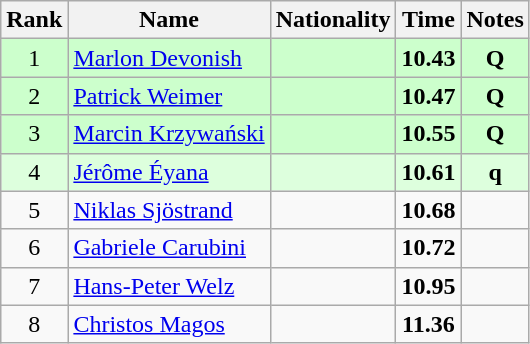<table class="wikitable sortable" style="text-align:center">
<tr>
<th>Rank</th>
<th>Name</th>
<th>Nationality</th>
<th>Time</th>
<th>Notes</th>
</tr>
<tr bgcolor=ccffcc>
<td>1</td>
<td align=left><a href='#'>Marlon Devonish</a></td>
<td align=left></td>
<td><strong>10.43</strong></td>
<td><strong>Q</strong></td>
</tr>
<tr bgcolor=ccffcc>
<td>2</td>
<td align=left><a href='#'>Patrick Weimer</a></td>
<td align=left></td>
<td><strong>10.47</strong></td>
<td><strong>Q</strong></td>
</tr>
<tr bgcolor=ccffcc>
<td>3</td>
<td align=left><a href='#'>Marcin Krzywański</a></td>
<td align=left></td>
<td><strong>10.55</strong></td>
<td><strong>Q</strong></td>
</tr>
<tr bgcolor=ddffdd>
<td>4</td>
<td align=left><a href='#'>Jérôme Éyana</a></td>
<td align=left></td>
<td><strong>10.61</strong></td>
<td><strong>q</strong></td>
</tr>
<tr>
<td>5</td>
<td align=left><a href='#'>Niklas Sjöstrand</a></td>
<td align=left></td>
<td><strong>10.68</strong></td>
<td></td>
</tr>
<tr>
<td>6</td>
<td align=left><a href='#'>Gabriele Carubini</a></td>
<td align=left></td>
<td><strong>10.72</strong></td>
<td></td>
</tr>
<tr>
<td>7</td>
<td align=left><a href='#'>Hans-Peter Welz</a></td>
<td align=left></td>
<td><strong>10.95</strong></td>
<td></td>
</tr>
<tr>
<td>8</td>
<td align=left><a href='#'>Christos Magos</a></td>
<td align=left></td>
<td><strong>11.36</strong></td>
<td></td>
</tr>
</table>
